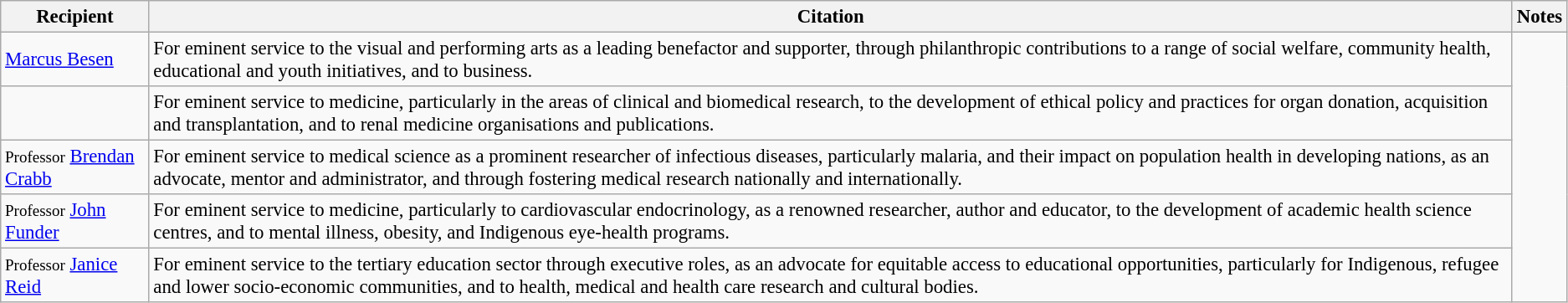<table class="wikitable" style="font-size:95%;">
<tr>
<th>Recipient</th>
<th>Citation</th>
<th>Notes</th>
</tr>
<tr>
<td><a href='#'>Marcus Besen</a> </td>
<td>For eminent service to the visual and performing arts as a leading benefactor and supporter, through philanthropic contributions to a range of social welfare, community health, educational and youth initiatives, and to business.</td>
<td rowspan=5></td>
</tr>
<tr>
<td></td>
<td>For eminent service to medicine, particularly in the areas of clinical and biomedical research, to the development of ethical policy and practices for organ donation, acquisition and transplantation, and to renal medicine organisations and publications.</td>
</tr>
<tr>
<td><small>Professor</small> <a href='#'>Brendan Crabb</a></td>
<td>For eminent service to medical science as a prominent researcher of infectious diseases, particularly malaria, and their impact on population health in developing nations, as an advocate, mentor and administrator, and through fostering medical research nationally and internationally.</td>
</tr>
<tr>
<td><small>Professor</small> <a href='#'>John Funder</a> </td>
<td>For eminent service to medicine, particularly to cardiovascular endocrinology, as a renowned researcher, author and educator, to the development of academic health science centres, and to mental illness, obesity, and Indigenous eye-health programs.</td>
</tr>
<tr>
<td><small>Professor</small> <a href='#'>Janice Reid</a> </td>
<td>For eminent service to the tertiary education sector through executive roles, as an advocate for equitable access to educational opportunities, particularly for Indigenous, refugee and lower socio-economic communities, and to health, medical and health care research and cultural bodies.</td>
</tr>
</table>
